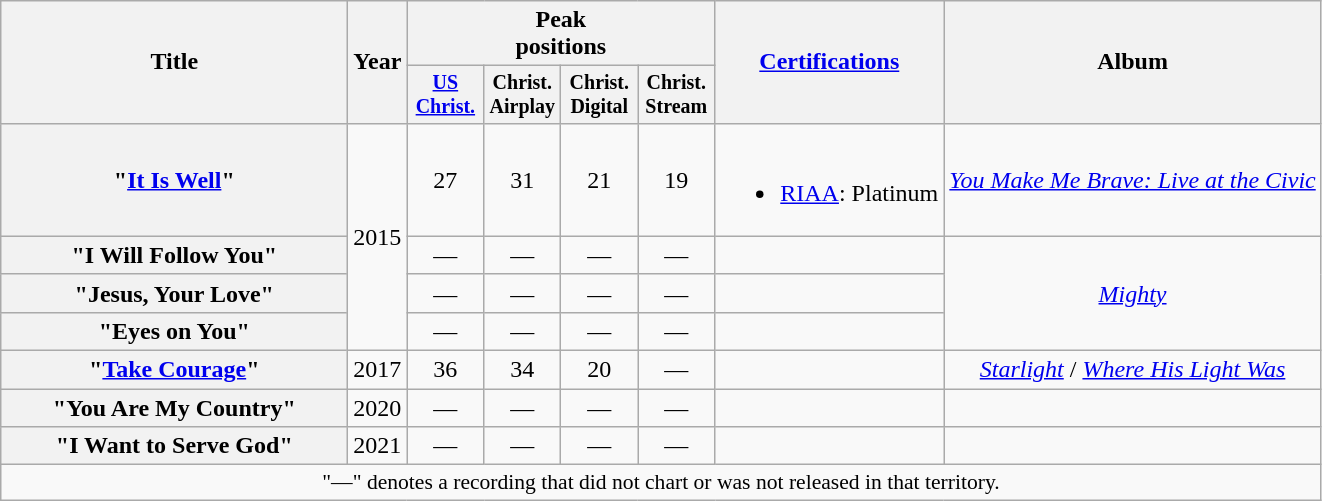<table class="wikitable plainrowheaders" style="text-align:center;">
<tr>
<th rowspan="2" style="width:14em;">Title</th>
<th rowspan="2">Year</th>
<th colspan="4">Peak<br>positions</th>
<th rowspan="2"><a href='#'>Certifications</a></th>
<th rowspan="2">Album</th>
</tr>
<tr style="font-size:smaller;">
<th width="45"><a href='#'>US Christ.</a><br></th>
<th width="45">Christ. Airplay<br></th>
<th width="45">Christ. Digital<br></th>
<th width="45">Christ. Stream<br></th>
</tr>
<tr>
<th scope="row">"<a href='#'>It Is Well</a>"<br></th>
<td rowspan="4">2015</td>
<td>27</td>
<td>31</td>
<td>21</td>
<td>19</td>
<td><br><ul><li><a href='#'>RIAA</a>: Platinum</li></ul></td>
<td><em><a href='#'>You Make Me Brave: Live at the Civic</a></em></td>
</tr>
<tr>
<th scope="row">"I Will Follow You"</th>
<td>—</td>
<td>—</td>
<td>—</td>
<td>—</td>
<td></td>
<td rowspan="3"><a href='#'><em>Mighty</em></a></td>
</tr>
<tr>
<th scope="row">"Jesus, Your Love"</th>
<td>—</td>
<td>—</td>
<td>—</td>
<td>—</td>
<td></td>
</tr>
<tr>
<th scope="row">"Eyes on You"</th>
<td>—</td>
<td>—</td>
<td>—</td>
<td>—</td>
<td></td>
</tr>
<tr>
<th scope="row">"<a href='#'>Take Courage</a>"<br></th>
<td>2017</td>
<td>36</td>
<td>34</td>
<td>20</td>
<td>—</td>
<td></td>
<td><a href='#'><em>Starlight</em></a> / <em><a href='#'>Where His Light Was</a></em></td>
</tr>
<tr>
<th scope="row">"You Are My Country"<br></th>
<td>2020</td>
<td>—</td>
<td>—</td>
<td>—</td>
<td>—</td>
<td></td>
<td></td>
</tr>
<tr>
<th scope="row">"I Want to Serve God"<br></th>
<td>2021</td>
<td>—</td>
<td>—</td>
<td>—</td>
<td>—</td>
<td></td>
<td></td>
</tr>
<tr>
<td colspan="8" style="font-size:90%">"—" denotes a recording that did not chart or was not released in that territory.</td>
</tr>
</table>
